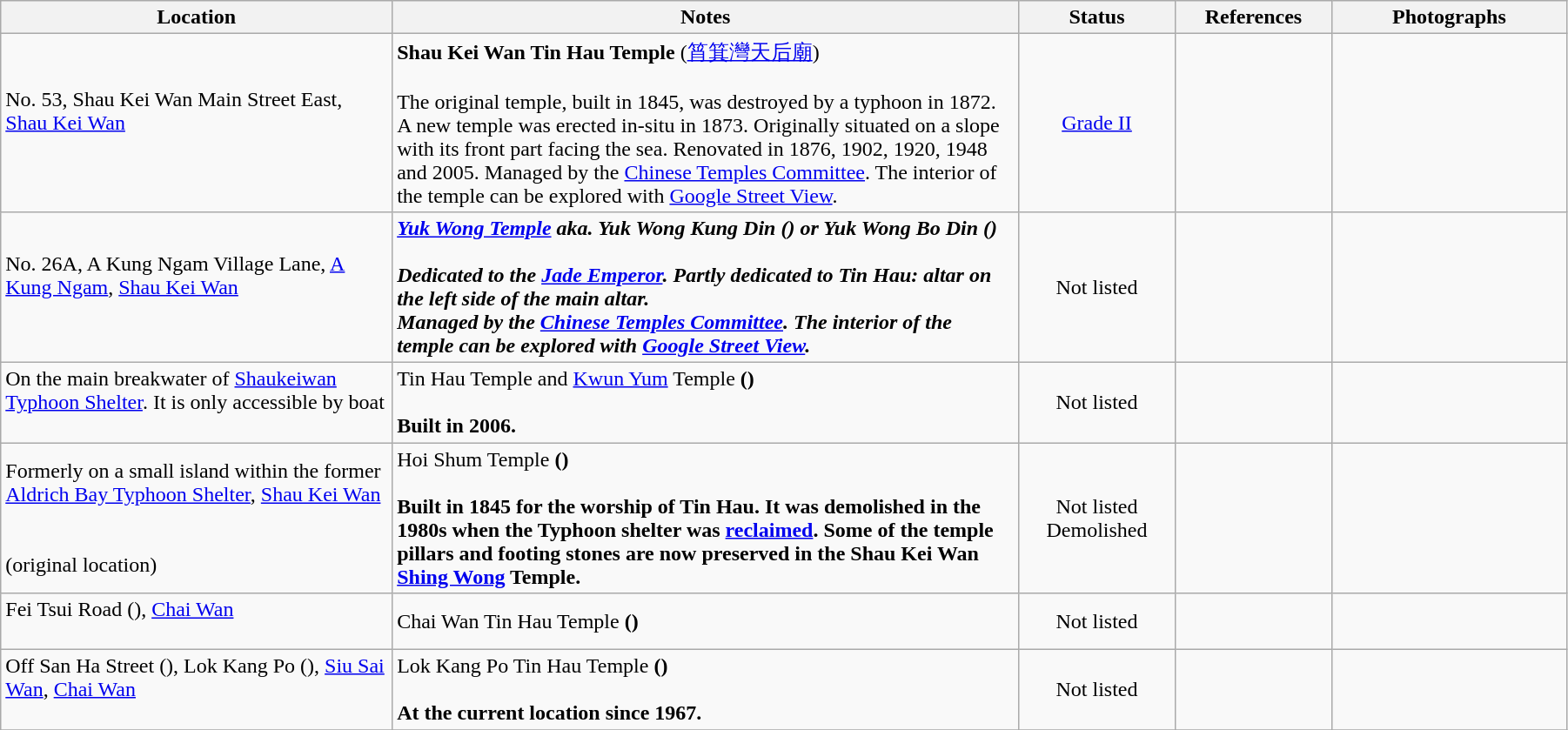<table class="wikitable sortable" style="width:95%">
<tr>
<th width="25%">Location</th>
<th width="40%">Notes</th>
<th width="10%">Status</th>
<th width="10%">References</th>
<th width="15%">Photographs</th>
</tr>
<tr>
<td>No. 53, Shau Kei Wan Main Street East, <a href='#'>Shau Kei Wan</a><br><br></td>
<td><strong>Shau Kei Wan Tin Hau Temple</strong> (<a href='#'>筲箕灣天后廟</a>)<br><br>The original temple, built in 1845, was destroyed by a typhoon in 1872. A new temple was erected in-situ in 1873. Originally situated on a slope with its front part facing the sea. Renovated in 1876, 1902, 1920, 1948 and 2005. Managed by the <a href='#'>Chinese Temples Committee</a>. The interior of the temple can be explored with <a href='#'>Google Street View</a>.</td>
<td style="text-align:center"><a href='#'>Grade II</a></td>
<td>   </td>
<td></td>
</tr>
<tr>
<td>No. 26A, A Kung Ngam Village Lane, <a href='#'>A Kung Ngam</a>, <a href='#'>Shau Kei Wan</a><br><br></td>
<td><strong><em><a href='#'>Yuk Wong Temple</a><strong> aka. </strong>Yuk Wong Kung Din<strong> () or Yuk Wong Bo Din ()<em><br><br></em>Dedicated to the <a href='#'>Jade Emperor</a>. Partly dedicated to Tin Hau: altar on the left side of the main altar.<em><br></em>Managed by the <a href='#'>Chinese Temples Committee</a>.<em> </em>The interior of the temple can be explored with <a href='#'>Google Street View</a>.<em></td>
<td style="text-align:center">Not listed</td>
<td> </td>
<td></td>
</tr>
<tr>
<td>On the main breakwater of <a href='#'>Shaukeiwan Typhoon Shelter</a>. It is only accessible by boat<br><br></td>
<td></strong>Tin Hau Temple and <a href='#'>Kwun Yum</a> Temple<strong> ()<br><br>Built in 2006.</td>
<td style="text-align:center">Not listed</td>
<td></td>
<td></td>
</tr>
<tr>
<td>Formerly on a small island within the former <a href='#'>Aldrich Bay Typhoon Shelter</a>, <a href='#'>Shau Kei Wan</a><br><br><br>(original location)</td>
<td></strong>Hoi Shum Temple<strong> ()<br><br>Built in 1845 for the worship of Tin Hau. It was demolished in the 1980s when the Typhoon shelter was <a href='#'>reclaimed</a>. Some of the temple pillars and footing stones are now preserved in the Shau Kei Wan <a href='#'>Shing Wong</a> Temple.</td>
<td style="text-align:center">Not listed<br>Demolished</td>
<td></td>
<td></td>
</tr>
<tr>
<td>Fei Tsui Road (), <a href='#'>Chai Wan</a><br><br></td>
<td></strong>Chai Wan Tin Hau Temple<strong> ()</td>
<td style="text-align:center">Not listed</td>
<td></td>
<td></td>
</tr>
<tr>
<td>Off San Ha Street (), Lok Kang Po (), <a href='#'>Siu Sai Wan</a>, <a href='#'>Chai Wan</a><br><br></td>
<td></strong>Lok Kang Po Tin Hau Temple<strong> ()<br><br>At the current location since 1967.</td>
<td style="text-align:center">Not listed</td>
<td></td>
<td></td>
</tr>
<tr>
</tr>
</table>
